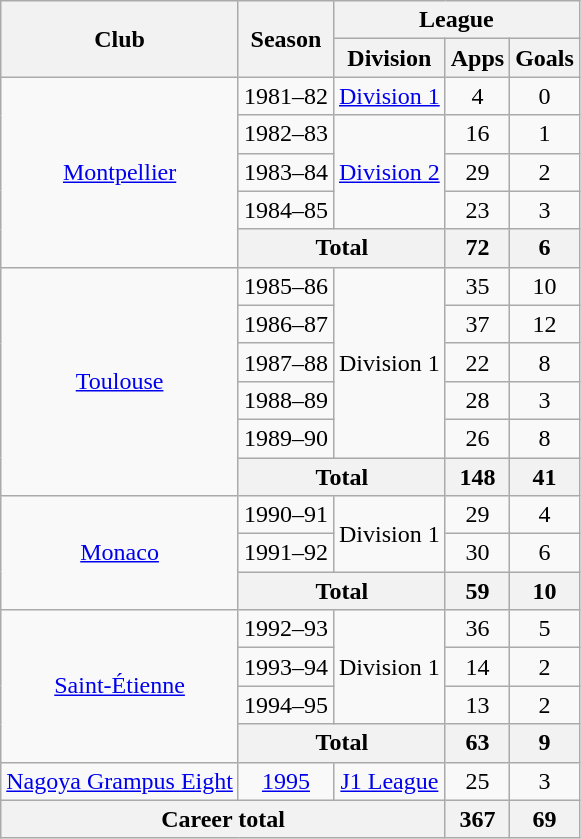<table class="wikitable" style="text-align:center">
<tr>
<th rowspan="2">Club</th>
<th rowspan="2">Season</th>
<th colspan="3">League</th>
</tr>
<tr>
<th>Division</th>
<th>Apps</th>
<th>Goals</th>
</tr>
<tr>
<td rowspan="5"><a href='#'>Montpellier</a></td>
<td>1981–82</td>
<td><a href='#'>Division 1</a></td>
<td>4</td>
<td>0</td>
</tr>
<tr>
<td>1982–83</td>
<td rowspan="3"><a href='#'>Division 2</a></td>
<td>16</td>
<td>1</td>
</tr>
<tr>
<td>1983–84</td>
<td>29</td>
<td>2</td>
</tr>
<tr>
<td>1984–85</td>
<td>23</td>
<td>3</td>
</tr>
<tr>
<th colspan="2">Total</th>
<th>72</th>
<th>6</th>
</tr>
<tr>
<td rowspan="6"><a href='#'>Toulouse</a></td>
<td>1985–86</td>
<td rowspan="5">Division 1</td>
<td>35</td>
<td>10</td>
</tr>
<tr>
<td>1986–87</td>
<td>37</td>
<td>12</td>
</tr>
<tr>
<td>1987–88</td>
<td>22</td>
<td>8</td>
</tr>
<tr>
<td>1988–89</td>
<td>28</td>
<td>3</td>
</tr>
<tr>
<td>1989–90</td>
<td>26</td>
<td>8</td>
</tr>
<tr>
<th colspan="2">Total</th>
<th>148</th>
<th>41</th>
</tr>
<tr>
<td rowspan="3"><a href='#'>Monaco</a></td>
<td>1990–91</td>
<td rowspan="2">Division 1</td>
<td>29</td>
<td>4</td>
</tr>
<tr>
<td>1991–92</td>
<td>30</td>
<td>6</td>
</tr>
<tr>
<th colspan="2">Total</th>
<th>59</th>
<th>10</th>
</tr>
<tr>
<td rowspan="4"><a href='#'>Saint-Étienne</a></td>
<td>1992–93</td>
<td rowspan="3">Division 1</td>
<td>36</td>
<td>5</td>
</tr>
<tr>
<td>1993–94</td>
<td>14</td>
<td>2</td>
</tr>
<tr>
<td>1994–95</td>
<td>13</td>
<td>2</td>
</tr>
<tr>
<th colspan="2">Total</th>
<th>63</th>
<th>9</th>
</tr>
<tr>
<td><a href='#'>Nagoya Grampus Eight</a></td>
<td><a href='#'>1995</a></td>
<td><a href='#'>J1 League</a></td>
<td>25</td>
<td>3</td>
</tr>
<tr>
<th colspan="3">Career total</th>
<th>367</th>
<th>69</th>
</tr>
</table>
